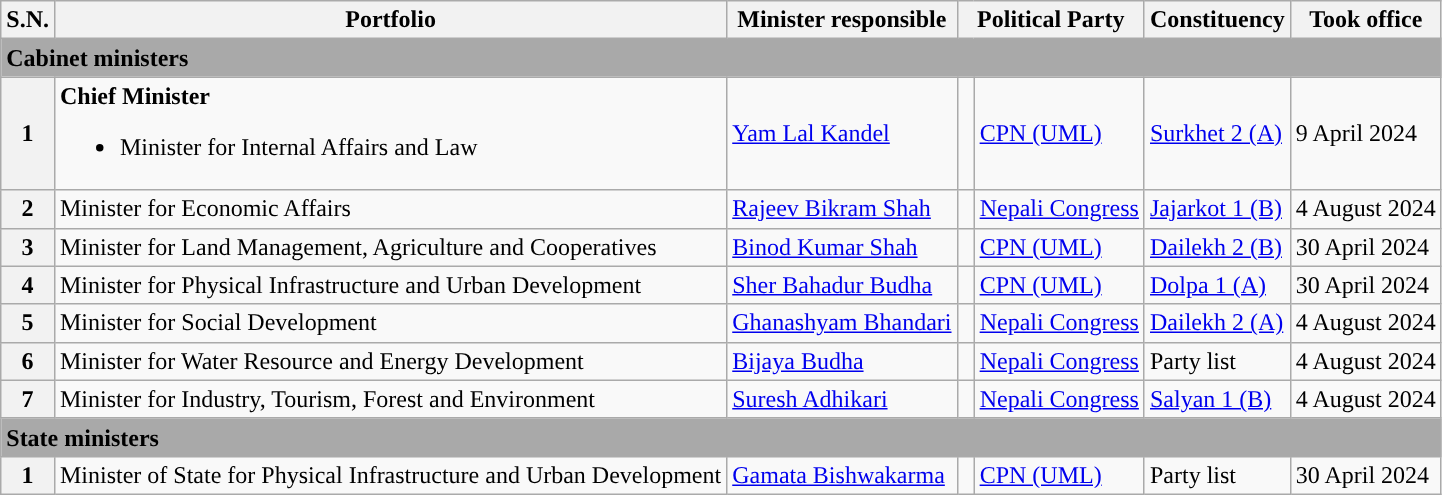<table class="wikitable">
<tr>
<th>S.N.</th>
<th>Portfolio</th>
<th>Minister responsible</th>
<th colspan="2">Political Party</th>
<th>Constituency</th>
<th>Took office</th>
</tr>
<tr>
<td colspan="7" bgcolor="darkgrey"><strong>Cabinet ministers</strong></td>
</tr>
<tr>
<th>1</th>
<td><strong>Chief Minister</strong><br><ul><li>Minister for Internal Affairs and Law</li></ul></td>
<td><a href='#'>Yam Lal Kandel</a></td>
<td></td>
<td><a href='#'>CPN (UML)</a></td>
<td><a href='#'>Surkhet 2 (A)</a></td>
<td>9 April 2024</td>
</tr>
<tr>
<th>2</th>
<td>Minister for Economic Affairs</td>
<td><a href='#'>Rajeev Bikram Shah</a></td>
<td width="4px"></td>
<td><a href='#'>Nepali Congress</a></td>
<td><a href='#'>Jajarkot 1 (B)</a></td>
<td>4 August 2024</td>
</tr>
<tr>
<th>3</th>
<td>Minister for Land Management, Agriculture and Cooperatives</td>
<td><a href='#'>Binod Kumar Shah</a></td>
<td></td>
<td><a href='#'>CPN (UML)</a></td>
<td><a href='#'>Dailekh 2 (B)</a></td>
<td>30 April 2024</td>
</tr>
<tr>
<th>4</th>
<td>Minister for Physical Infrastructure and Urban Development</td>
<td><a href='#'>Sher Bahadur Budha</a></td>
<td></td>
<td><a href='#'>CPN (UML)</a></td>
<td><a href='#'>Dolpa 1 (A)</a></td>
<td>30 April 2024</td>
</tr>
<tr>
<th>5</th>
<td>Minister for Social Development</td>
<td><a href='#'>Ghanashyam Bhandari</a></td>
<td width="4px"></td>
<td><a href='#'>Nepali Congress</a></td>
<td><a href='#'>Dailekh 2 (A)</a></td>
<td>4 August 2024</td>
</tr>
<tr>
<th>6</th>
<td>Minister for Water Resource and Energy Development</td>
<td><a href='#'>Bijaya Budha</a></td>
<td width="4px"></td>
<td><a href='#'>Nepali Congress</a></td>
<td>Party list</td>
<td>4 August 2024</td>
</tr>
<tr>
<th>7</th>
<td>Minister for Industry, Tourism, Forest and Environment</td>
<td><a href='#'>Suresh Adhikari</a></td>
<td width="4px"></td>
<td><a href='#'>Nepali Congress</a></td>
<td><a href='#'>Salyan 1 (B)</a></td>
<td>4 August 2024</td>
</tr>
<tr>
<td colspan="7" bgcolor="darkgrey"><strong>State ministers</strong></td>
</tr>
<tr>
<th>1</th>
<td>Minister of State for Physical Infrastructure and Urban Development</td>
<td><a href='#'>Gamata Bishwakarma</a></td>
<td></td>
<td><a href='#'>CPN (UML)</a></td>
<td>Party list</td>
<td>30 April 2024</td>
</tr>
</table>
